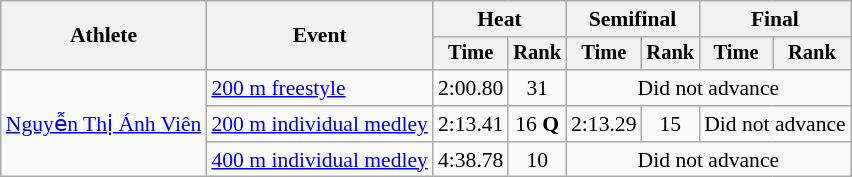<table class=wikitable style="font-size:90%">
<tr>
<th rowspan="2">Athlete</th>
<th rowspan="2">Event</th>
<th colspan="2">Heat</th>
<th colspan="2">Semifinal</th>
<th colspan="2">Final</th>
</tr>
<tr style="font-size:95%">
<th>Time</th>
<th>Rank</th>
<th>Time</th>
<th>Rank</th>
<th>Time</th>
<th>Rank</th>
</tr>
<tr align=center>
<td align=left rowspan=3><a href='#'>Nguyễn Thị Ánh Viên</a></td>
<td align=left><a href='#'>200 m freestyle</a></td>
<td>2:00.80</td>
<td>31</td>
<td colspan=4>Did not advance</td>
</tr>
<tr align=center>
<td align=left><a href='#'>200 m individual medley</a></td>
<td>2:13.41</td>
<td>16 <strong>Q</strong></td>
<td>2:13.29</td>
<td>15</td>
<td colspan=2>Did not advance</td>
</tr>
<tr align=center>
<td align=left><a href='#'>400 m individual medley</a></td>
<td>4:38.78</td>
<td>10</td>
<td colspan=4>Did not advance</td>
</tr>
</table>
